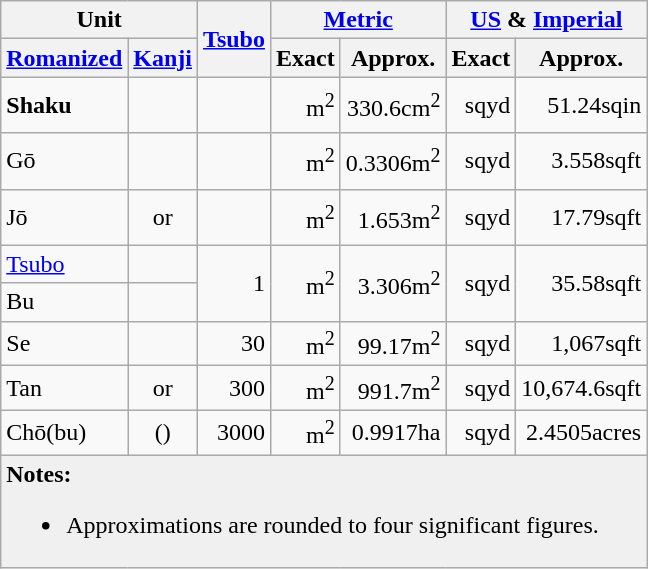<table class="wikitable">
<tr>
<th colspan="2">Unit</th>
<th rowspan="2"><a href='#'>Tsubo</a></th>
<th colspan="2"><a href='#'>Metric</a></th>
<th colspan="3"><a href='#'>US</a> & <a href='#'>Imperial</a></th>
</tr>
<tr>
<th><a href='#'>Romanized</a></th>
<th><a href='#'>Kanji</a></th>
<th>Exact</th>
<th>Approx.</th>
<th>Exact</th>
<th>Approx.</th>
</tr>
<tr style="text-align: right">
<td style="text-align:left;"><strong>Shaku</strong></td>
<td align="center"></td>
<td height="30pt"></td>
<td>m<sup>2</sup></td>
<td>330.6cm<sup>2</sup></td>
<td>sqyd</td>
<td>51.24sqin</td>
</tr>
<tr style="text-align: right">
<td style="text-align:left;">Gō</td>
<td align="center"></td>
<td height="30pt"></td>
<td>m<sup>2</sup></td>
<td>0.3306m<sup>2</sup></td>
<td>sqyd</td>
<td>3.558sqft</td>
</tr>
<tr style="text-align: right">
<td style="text-align:left;">Jō</td>
<td align="center"> or </td>
<td height="30pt"></td>
<td>m<sup>2</sup></td>
<td>1.653m<sup>2</sup></td>
<td>sqyd</td>
<td>17.79sqft</td>
</tr>
<tr style="text-align: right">
<td style="text-align:left;"><a href='#'>Tsubo</a></td>
<td align="center"></td>
<td rowspan=2>1</td>
<td rowspan=2>m<sup>2</sup></td>
<td rowspan=2>3.306m<sup>2</sup></td>
<td rowspan=2>sqyd</td>
<td rowspan=2>35.58sqft</td>
</tr>
<tr style="text-align: right">
<td style="text-align:left;">Bu</td>
<td align="center"></td>
</tr>
<tr style="text-align: right">
<td style="text-align:left;">Se</td>
<td align="center"></td>
<td>30</td>
<td>m<sup>2</sup></td>
<td>99.17m<sup>2</sup></td>
<td>sqyd</td>
<td>1,067sqft</td>
</tr>
<tr style="text-align: right">
<td style="text-align:left;">Tan</td>
<td align="center"> or </td>
<td>300</td>
<td>m<sup>2</sup></td>
<td>991.7m<sup>2</sup></td>
<td>sqyd</td>
<td>10,674.6sqft</td>
</tr>
<tr style="text-align: right">
<td style="text-align:left;">Chō(bu)</td>
<td align="center">()</td>
<td>3000</td>
<td>m<sup>2</sup></td>
<td>0.9917ha</td>
<td>sqyd</td>
<td>2.4505acres</td>
</tr>
<tr>
<td colspan="13" bgcolor=#F0F0F0><strong>Notes:</strong><br><ul><li>Approximations are rounded to four significant figures.</li></ul></td>
</tr>
</table>
